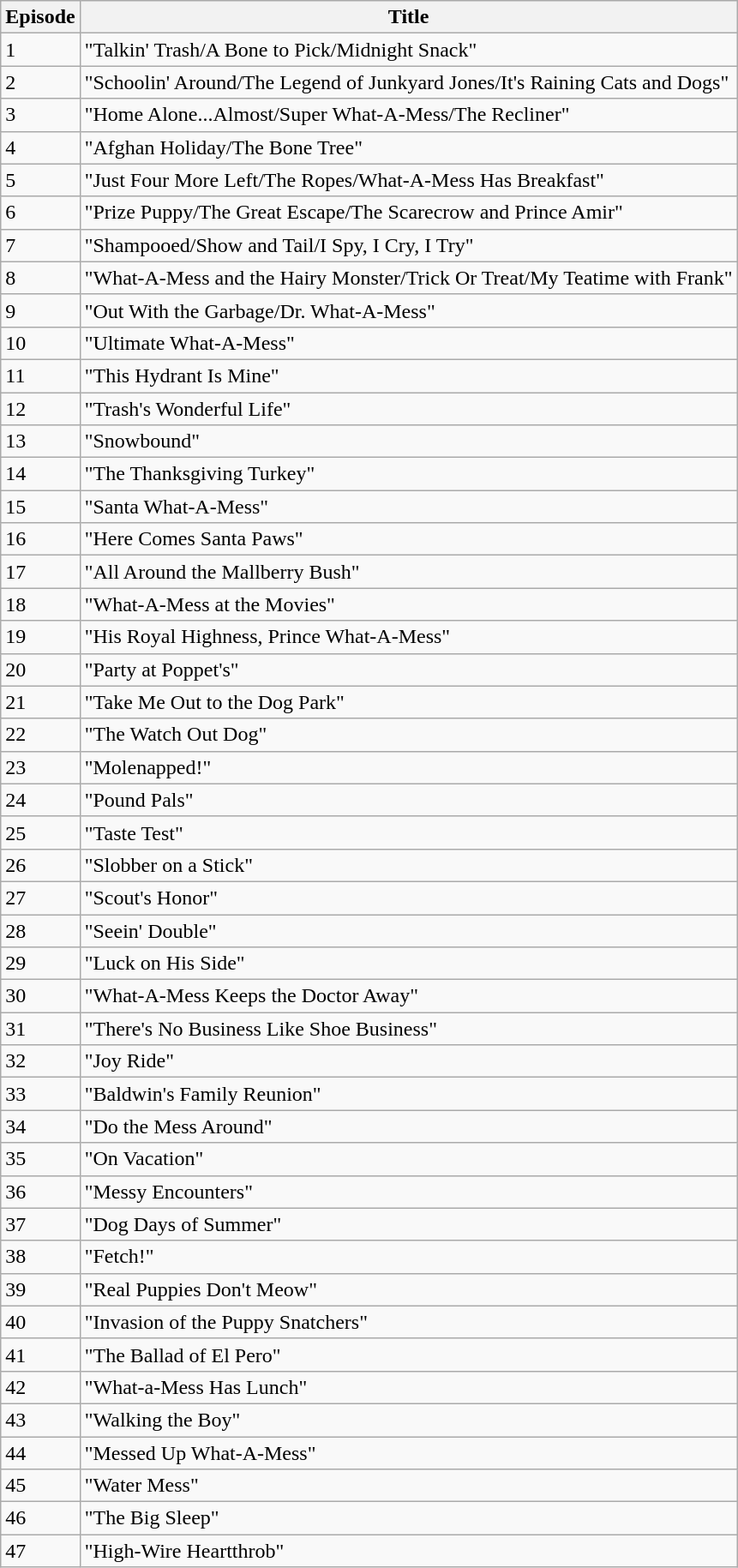<table class="wikitable">
<tr>
<th>Episode</th>
<th>Title</th>
</tr>
<tr>
<td>1</td>
<td>"Talkin' Trash/A Bone to Pick/Midnight Snack"</td>
</tr>
<tr>
<td>2</td>
<td>"Schoolin' Around/The Legend of Junkyard Jones/It's Raining Cats and Dogs"</td>
</tr>
<tr>
<td>3</td>
<td>"Home Alone...Almost/Super What-A-Mess/The Recliner"</td>
</tr>
<tr>
<td>4</td>
<td>"Afghan Holiday/The Bone Tree"</td>
</tr>
<tr>
<td>5</td>
<td>"Just Four More Left/The Ropes/What-A-Mess Has Breakfast"</td>
</tr>
<tr>
<td>6</td>
<td>"Prize Puppy/The Great Escape/The Scarecrow and Prince Amir"</td>
</tr>
<tr>
<td>7</td>
<td>"Shampooed/Show and Tail/I Spy, I Cry, I Try"</td>
</tr>
<tr>
<td>8</td>
<td>"What-A-Mess and the Hairy Monster/Trick Or Treat/My Teatime with Frank"</td>
</tr>
<tr>
<td>9</td>
<td>"Out With the Garbage/Dr. What-A-Mess"</td>
</tr>
<tr>
<td>10</td>
<td>"Ultimate What-A-Mess"</td>
</tr>
<tr>
<td>11</td>
<td>"This Hydrant Is Mine"</td>
</tr>
<tr>
<td>12</td>
<td>"Trash's Wonderful Life"</td>
</tr>
<tr>
<td>13</td>
<td>"Snowbound"</td>
</tr>
<tr>
<td>14</td>
<td>"The Thanksgiving Turkey"</td>
</tr>
<tr>
<td>15</td>
<td>"Santa What-A-Mess"</td>
</tr>
<tr>
<td>16</td>
<td>"Here Comes Santa Paws"</td>
</tr>
<tr>
<td>17</td>
<td>"All Around the Mallberry Bush"</td>
</tr>
<tr>
<td>18</td>
<td>"What-A-Mess at the Movies"</td>
</tr>
<tr>
<td>19</td>
<td>"His Royal Highness, Prince What-A-Mess"</td>
</tr>
<tr>
<td>20</td>
<td>"Party at Poppet's"</td>
</tr>
<tr>
<td>21</td>
<td>"Take Me Out to the Dog Park"</td>
</tr>
<tr>
<td>22</td>
<td>"The Watch Out Dog"</td>
</tr>
<tr>
<td>23</td>
<td>"Molenapped!"</td>
</tr>
<tr>
<td>24</td>
<td>"Pound Pals"</td>
</tr>
<tr>
<td>25</td>
<td>"Taste Test"</td>
</tr>
<tr>
<td>26</td>
<td>"Slobber on a Stick"</td>
</tr>
<tr>
<td>27</td>
<td>"Scout's Honor"</td>
</tr>
<tr>
<td>28</td>
<td>"Seein' Double"</td>
</tr>
<tr>
<td>29</td>
<td>"Luck on His Side"</td>
</tr>
<tr>
<td>30</td>
<td>"What-A-Mess Keeps the Doctor Away"</td>
</tr>
<tr>
<td>31</td>
<td>"There's No Business Like Shoe Business"</td>
</tr>
<tr>
<td>32</td>
<td>"Joy Ride"</td>
</tr>
<tr>
<td>33</td>
<td>"Baldwin's Family Reunion"</td>
</tr>
<tr>
<td>34</td>
<td>"Do the Mess Around"</td>
</tr>
<tr>
<td>35</td>
<td>"On Vacation"</td>
</tr>
<tr>
<td>36</td>
<td>"Messy Encounters"</td>
</tr>
<tr>
<td>37</td>
<td>"Dog Days of Summer"</td>
</tr>
<tr>
<td>38</td>
<td>"Fetch!"</td>
</tr>
<tr>
<td>39</td>
<td>"Real Puppies Don't Meow"</td>
</tr>
<tr>
<td>40</td>
<td>"Invasion of the Puppy Snatchers"</td>
</tr>
<tr>
<td>41</td>
<td>"The Ballad of El Pero"</td>
</tr>
<tr>
<td>42</td>
<td>"What-a-Mess Has Lunch"</td>
</tr>
<tr>
<td>43</td>
<td>"Walking the Boy"</td>
</tr>
<tr>
<td>44</td>
<td>"Messed Up What-A-Mess"</td>
</tr>
<tr>
<td>45</td>
<td>"Water Mess"</td>
</tr>
<tr>
<td>46</td>
<td>"The Big Sleep"</td>
</tr>
<tr>
<td>47</td>
<td>"High-Wire Heartthrob"</td>
</tr>
</table>
